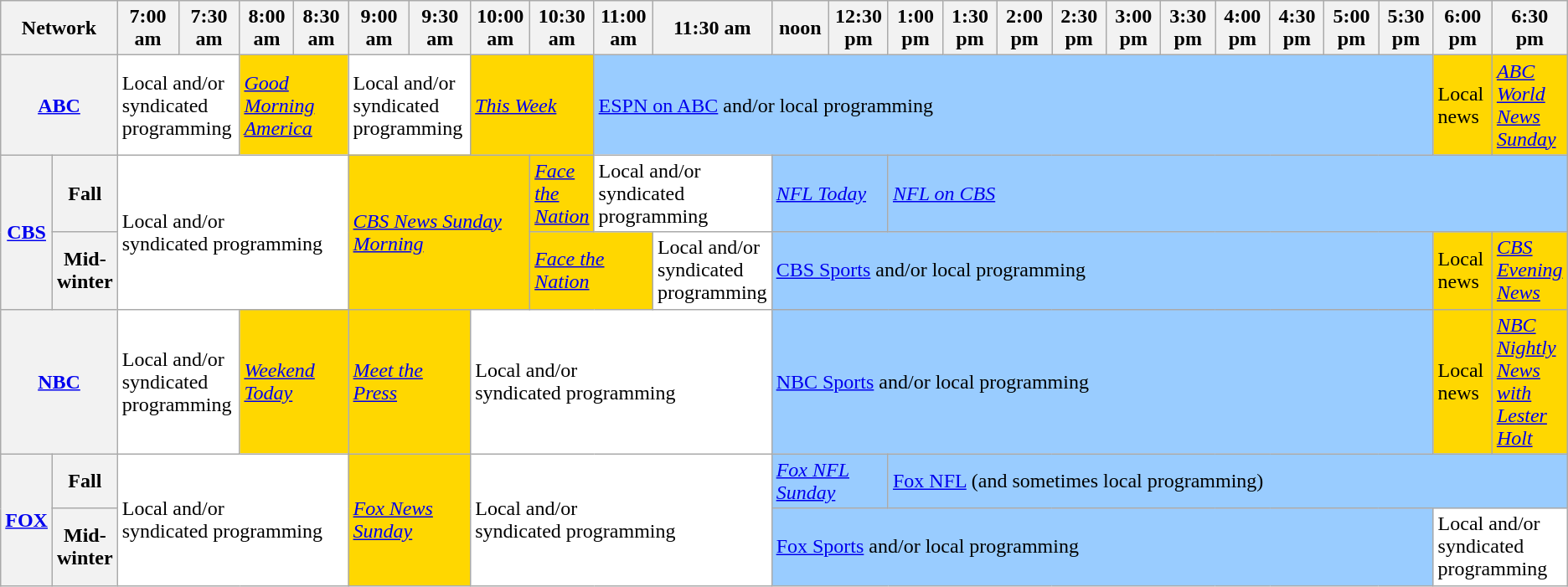<table class=wikitable>
<tr>
<th width="1.5%" bgcolor="#C0C0C0" colspan="2">Network</th>
<th width="4%" bgcolor="#C0C0C0">7:00 am</th>
<th width="4%" bgcolor="#C0C0C0">7:30 am</th>
<th width="4%" bgcolor="#C0C0C0">8:00 am</th>
<th width="4%" bgcolor="#C0C0C0">8:30 am</th>
<th width="4%" bgcolor="#C0C0C0">9:00 am</th>
<th width="4%" bgcolor="#C0C0C0">9:30 am</th>
<th width="4%" bgcolor="#C0C0C0">10:00 am</th>
<th width="4%" bgcolor="#C0C0C0">10:30 am</th>
<th width="4%" bgcolor="#C0C0C0">11:00 am</th>
<th width="4%" bgcolor="#C0C0C0">11:30 am</th>
<th width="4%" bgcolor="#C0C0C0">noon</th>
<th width="4%" bgcolor="#C0C0C0">12:30 pm</th>
<th width="4%" bgcolor="#C0C0C0">1:00 pm</th>
<th width="4%" bgcolor="#C0C0C0">1:30 pm</th>
<th width="4%" bgcolor="#C0C0C0">2:00 pm</th>
<th width="4%" bgcolor="#C0C0C0">2:30 pm</th>
<th width="4%" bgcolor="#C0C0C0">3:00 pm</th>
<th width="4%" bgcolor="#C0C0C0">3:30 pm</th>
<th width="4%" bgcolor="#C0C0C0">4:00 pm</th>
<th width="4%" bgcolor="#C0C0C0">4:30 pm</th>
<th width="4%" bgcolor="#C0C0C0">5:00 pm</th>
<th width="4%" bgcolor="#C0C0C0">5:30 pm</th>
<th width="4%" bgcolor="#C0C0C0">6:00 pm</th>
<th width="4%" bgcolor="#C0C0C0">6:30 pm</th>
</tr>
<tr>
<th bgcolor="#C0C0C0" colspan="2"><a href='#'>ABC</a></th>
<td bgcolor="white" colspan="2">Local and/or<br>syndicated programming</td>
<td bgcolor="gold" colspan="2"><em><a href='#'>Good Morning America</a></em></td>
<td bgcolor="white" colspan="2">Local and/or<br>syndicated programming</td>
<td bgcolor="gold" colspan="2"><em><a href='#'>This Week</a></em></td>
<td bgcolor="99ccff" colspan="14"><a href='#'>ESPN on ABC</a> and/or local programming</td>
<td bgcolor="gold">Local news</td>
<td bgcolor="gold"><em><a href='#'>ABC World News Sunday</a></em></td>
</tr>
<tr>
<th bgcolor="#C0C0C0" rowspan="2"><a href='#'>CBS</a></th>
<th>Fall</th>
<td bgcolor="white" colspan="4"rowspan="2">Local and/or<br>syndicated programming</td>
<td bgcolor="gold" colspan="3"rowspan="2"><em><a href='#'>CBS News Sunday Morning</a></em></td>
<td bgcolor="gold" colspan="1"rowspan="1"><em><a href='#'>Face the Nation</a></em></td>
<td bgcolor="white" colspan="2"rowspan="1">Local and/or<br>syndicated programming</td>
<td bgcolor="99ccff" colspan="2" rowspan="1"><em><a href='#'>NFL Today</a></em></td>
<td bgcolor="99ccff" colspan="12" rowspan="1"><em><a href='#'>NFL on CBS</a></em></td>
</tr>
<tr>
<th>Mid-winter</th>
<td bgcolor="gold" colspan="2"rowspan="1"><em><a href='#'>Face the Nation</a></em></td>
<td bgcolor="white" colspan="1"rowspan="1">Local and/or<br>syndicated programming</td>
<td bgcolor="99ccff" colspan="12" rowspan="1"><a href='#'>CBS Sports</a> and/or local programming</td>
<td bgcolor="gold" rowspan="1">Local news</td>
<td bgcolor="gold" rowspan="1"><em><a href='#'>CBS Evening News</a></em></td>
</tr>
<tr>
<th bgcolor="#C0C0C0" colspan="2"><a href='#'>NBC</a></th>
<td bgcolor="white" colspan="2">Local and/or<br>syndicated programming</td>
<td bgcolor="gold" colspan="2"><em><a href='#'>Weekend Today</a></em></td>
<td bgcolor="gold" colspan="2"><em><a href='#'>Meet the Press</a></em></td>
<td bgcolor="white" colspan="4">Local and/or<br>syndicated programming</td>
<td bgcolor="99ccff" colspan="12""><a href='#'>NBC Sports</a> and/or local programming</td>
<td bgcolor="gold">Local news</td>
<td bgcolor="gold"><em><a href='#'>NBC Nightly News with Lester Holt</a></em></td>
</tr>
<tr>
<th bgcolor="#C0C0C0" rowspan="2"><a href='#'>FOX</a></th>
<th>Fall</th>
<td bgcolor="white" colspan="4" rowspan="2">Local and/or<br>syndicated programming</td>
<td bgcolor="gold" colspan="2" rowspan="2"><em><a href='#'>Fox News Sunday</a></em></td>
<td bgcolor="white" colspan="4"rowspan="2">Local and/or<br>syndicated programming</td>
<td bgcolor="99ccff" colspan="2"><em><a href='#'>Fox NFL Sunday</a></em></td>
<td bgcolor="99ccff" colspan="12"><a href='#'>Fox NFL</a> (and sometimes local programming)</td>
</tr>
<tr>
<th>Mid-winter</th>
<td bgcolor="99ccff" colspan="12"><a href='#'>Fox Sports</a> and/or local programming</td>
<td bgcolor="white" colspan="2">Local and/or<br>syndicated programming</td>
</tr>
</table>
